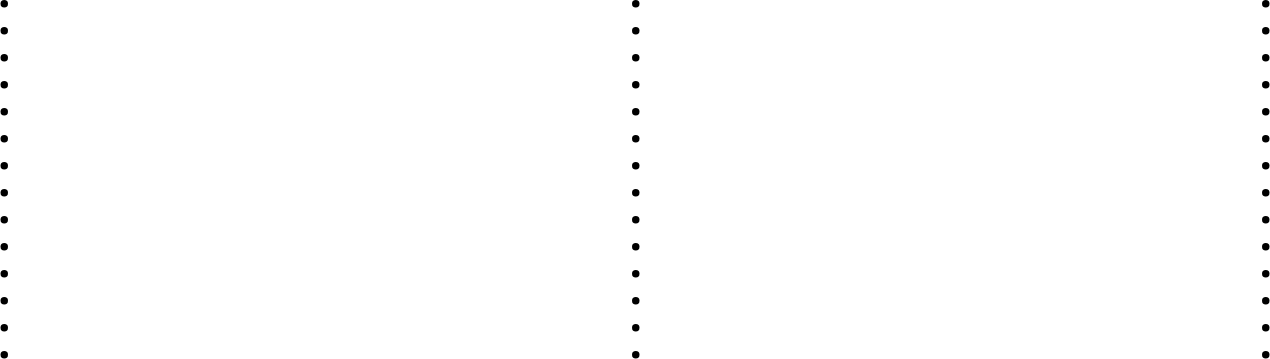<table width=100%>
<tr>
<td valign=top><br><ul><li></li><li></li><li></li><li></li><li></li><li></li><li></li><li></li><li></li><li></li><li></li><li></li><li></li><li></li></ul></td>
<td valign=top><br><ul><li></li><li></li><li></li><li></li><li></li><li></li><li></li><li></li><li></li><li></li><li></li><li></li><li></li><li></li></ul></td>
<td valign=top><br><ul><li></li><li></li><li></li><li></li><li></li><li></li><li></li><li></li><li></li><li></li><li></li><li></li><li></li><li></li></ul></td>
</tr>
</table>
